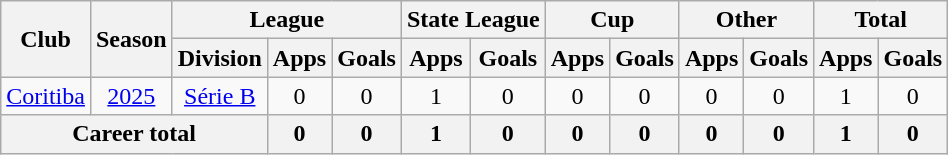<table class=wikitable style=text-align:center>
<tr>
<th rowspan="2">Club</th>
<th rowspan="2">Season</th>
<th colspan="3">League</th>
<th colspan="2">State League</th>
<th colspan="2">Cup</th>
<th colspan="2">Other</th>
<th colspan="2">Total</th>
</tr>
<tr>
<th>Division</th>
<th>Apps</th>
<th>Goals</th>
<th>Apps</th>
<th>Goals</th>
<th>Apps</th>
<th>Goals</th>
<th>Apps</th>
<th>Goals</th>
<th>Apps</th>
<th>Goals</th>
</tr>
<tr>
<td><a href='#'>Coritiba</a></td>
<td><a href='#'>2025</a></td>
<td><a href='#'>Série B</a></td>
<td>0</td>
<td>0</td>
<td>1</td>
<td>0</td>
<td>0</td>
<td>0</td>
<td>0</td>
<td>0</td>
<td>1</td>
<td>0</td>
</tr>
<tr>
<th colspan="3"><strong>Career total</strong></th>
<th>0</th>
<th>0</th>
<th>1</th>
<th>0</th>
<th>0</th>
<th>0</th>
<th>0</th>
<th>0</th>
<th>1</th>
<th>0</th>
</tr>
</table>
